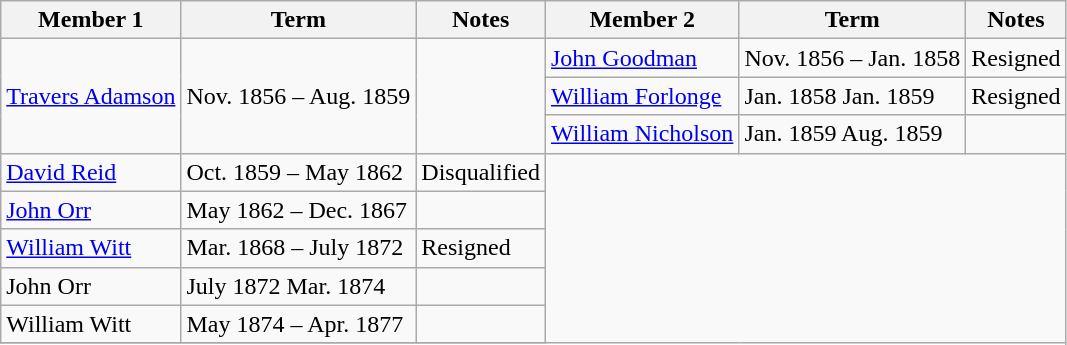<table class="wikitable">
<tr>
<th>Member 1</th>
<th>Term</th>
<th>Notes</th>
<th>Member 2</th>
<th>Term</th>
<th>Notes</th>
</tr>
<tr>
<td rowspan = "3"><a href='#'>Travers Adamson</a></td>
<td rowspan = "3">Nov. 1856 – Aug. 1859</td>
<td rowspan = "3"></td>
<td><a href='#'>John Goodman</a></td>
<td>Nov. 1856 – Jan. 1858</td>
<td>Resigned</td>
</tr>
<tr>
<td><a href='#'>William Forlonge</a></td>
<td>Jan. 1858 Jan. 1859</td>
<td>Resigned</td>
</tr>
<tr>
<td><a href='#'>William Nicholson</a></td>
<td>Jan. 1859 Aug. 1859</td>
<td></td>
</tr>
<tr>
<td><a href='#'>David Reid</a></td>
<td>Oct. 1859 – May 1862</td>
<td>Disqualified</td>
</tr>
<tr>
<td><a href='#'>John Orr</a></td>
<td>May 1862 – Dec. 1867</td>
<td></td>
</tr>
<tr>
<td><a href='#'>William Witt</a></td>
<td>Mar. 1868 – July 1872</td>
<td>Resigned</td>
</tr>
<tr>
<td>John Orr</td>
<td>July 1872 Mar. 1874</td>
<td></td>
</tr>
<tr>
<td>William Witt</td>
<td>May 1874 – Apr. 1877</td>
<td></td>
</tr>
<tr>
</tr>
</table>
